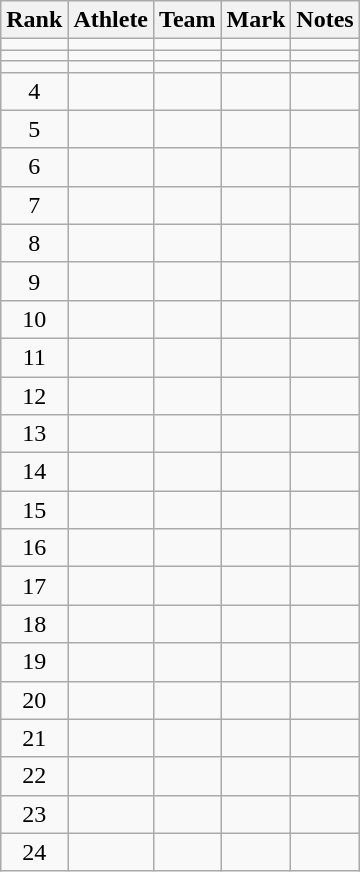<table class="wikitable sortable" style="text-align:center">
<tr>
<th>Rank</th>
<th>Athlete</th>
<th>Team</th>
<th>Mark</th>
<th>Notes</th>
</tr>
<tr>
<td></td>
<td align=left></td>
<td></td>
<td><strong></strong></td>
<td></td>
</tr>
<tr>
<td></td>
<td align=left></td>
<td></td>
<td><strong></strong></td>
<td></td>
</tr>
<tr>
<td></td>
<td align=left></td>
<td></td>
<td><strong></strong></td>
<td></td>
</tr>
<tr>
<td>4</td>
<td align=left></td>
<td></td>
<td><strong></strong></td>
<td></td>
</tr>
<tr>
<td>5</td>
<td align=left></td>
<td></td>
<td><strong></strong></td>
<td></td>
</tr>
<tr>
<td>6</td>
<td align=left></td>
<td></td>
<td><strong></strong></td>
<td></td>
</tr>
<tr>
<td>7</td>
<td align=left></td>
<td></td>
<td><strong></strong></td>
<td></td>
</tr>
<tr>
<td>8</td>
<td align=left></td>
<td></td>
<td><strong></strong></td>
<td></td>
</tr>
<tr>
<td>9</td>
<td align=left></td>
<td></td>
<td><strong></strong></td>
<td></td>
</tr>
<tr>
<td>10</td>
<td align=left></td>
<td></td>
<td><strong></strong></td>
<td></td>
</tr>
<tr>
<td>11</td>
<td align=left></td>
<td></td>
<td><strong></strong></td>
<td></td>
</tr>
<tr>
<td>12</td>
<td align=left></td>
<td></td>
<td><strong></strong></td>
<td></td>
</tr>
<tr>
<td>13</td>
<td align=left></td>
<td></td>
<td><strong></strong></td>
<td></td>
</tr>
<tr>
<td>14</td>
<td align=left></td>
<td></td>
<td><strong></strong></td>
<td></td>
</tr>
<tr>
<td>15</td>
<td align=left></td>
<td></td>
<td><strong></strong></td>
<td></td>
</tr>
<tr>
<td>16</td>
<td align=left></td>
<td></td>
<td><strong></strong></td>
<td></td>
</tr>
<tr>
<td>17</td>
<td align=left></td>
<td></td>
<td><strong></strong></td>
<td></td>
</tr>
<tr>
<td>18</td>
<td align=left></td>
<td></td>
<td><strong></strong></td>
<td></td>
</tr>
<tr>
<td>19</td>
<td align=left></td>
<td></td>
<td><strong></strong></td>
<td></td>
</tr>
<tr>
<td>20</td>
<td align=left></td>
<td></td>
<td><strong></strong></td>
<td></td>
</tr>
<tr>
<td>21</td>
<td align=left></td>
<td></td>
<td><strong></strong></td>
<td></td>
</tr>
<tr>
<td>22</td>
<td align=left></td>
<td></td>
<td><strong></strong></td>
<td></td>
</tr>
<tr>
<td>23</td>
<td align=left></td>
<td></td>
<td><strong></strong></td>
<td></td>
</tr>
<tr>
<td>24</td>
<td align=left></td>
<td></td>
<td><strong></strong></td>
<td></td>
</tr>
</table>
